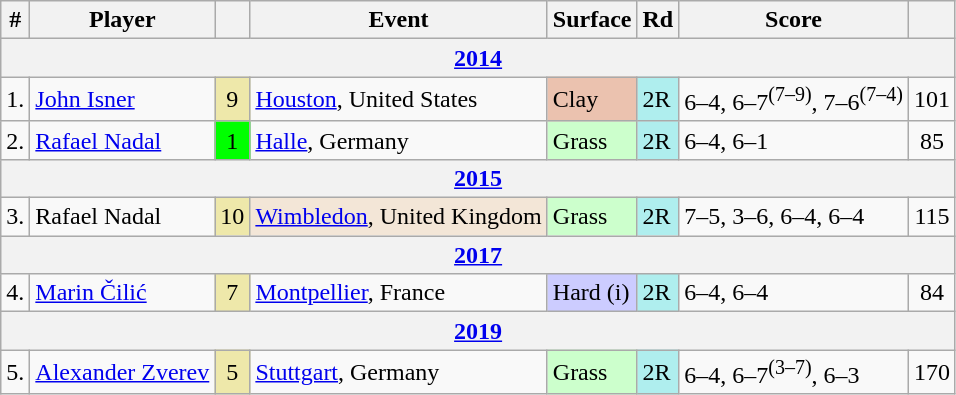<table class="wikitable sortable">
<tr>
<th>#</th>
<th>Player</th>
<th></th>
<th>Event</th>
<th>Surface</th>
<th class="unsortable">Rd</th>
<th class="unsortable">Score</th>
<th></th>
</tr>
<tr>
<th colspan="8"><a href='#'>2014</a></th>
</tr>
<tr>
<td>1.</td>
<td> <a href='#'>John Isner</a></td>
<td bgcolor="EEE8AA" align="center">9</td>
<td><a href='#'>Houston</a>, United States</td>
<td bgcolor="EBC2AF">Clay</td>
<td bgcolor="afeeee">2R</td>
<td>6–4, 6–7<sup>(7–9)</sup>, 7–6<sup>(7–4)</sup></td>
<td align="center">101</td>
</tr>
<tr>
<td>2.</td>
<td> <a href='#'>Rafael Nadal</a></td>
<td bgcolor="lime" align="center">1</td>
<td><a href='#'>Halle</a>, Germany</td>
<td bgcolor="CCFFCC">Grass</td>
<td bgcolor="afeeee">2R</td>
<td>6–4, 6–1</td>
<td align="center">85</td>
</tr>
<tr>
<th colspan="8"><a href='#'>2015</a></th>
</tr>
<tr>
<td>3.</td>
<td> Rafael Nadal</td>
<td bgcolor="EEE8AA" align="center">10</td>
<td bgcolor="f3e6d7"><a href='#'>Wimbledon</a>, United Kingdom</td>
<td bgcolor="CCFFCC">Grass</td>
<td bgcolor="afeeee">2R</td>
<td>7–5, 3–6, 6–4, 6–4</td>
<td align="center">115</td>
</tr>
<tr>
<th colspan="8"><a href='#'>2017</a></th>
</tr>
<tr>
<td>4.</td>
<td> <a href='#'>Marin Čilić</a></td>
<td bgcolor="EEE8AA" align="center">7</td>
<td><a href='#'>Montpellier</a>, France</td>
<td bgcolor="CCCCFF">Hard (i)</td>
<td bgcolor="afeeee">2R</td>
<td>6–4, 6–4</td>
<td align="center">84</td>
</tr>
<tr>
<th colspan="8"><a href='#'>2019</a></th>
</tr>
<tr>
<td>5.</td>
<td> <a href='#'>Alexander Zverev</a></td>
<td bgcolor="EEE8AA" align="center">5</td>
<td><a href='#'>Stuttgart</a>, Germany</td>
<td bgcolor="CCFFCC">Grass</td>
<td bgcolor="afeeee">2R</td>
<td>6–4, 6–7<sup>(3–7)</sup>, 6–3</td>
<td align="center">170</td>
</tr>
</table>
